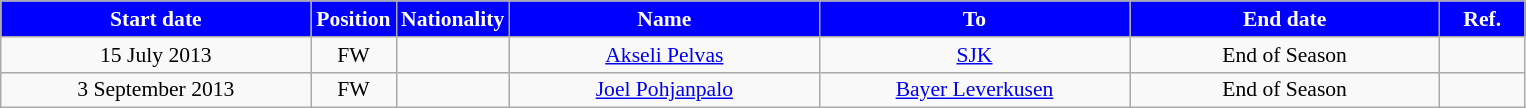<table class="wikitable"  style="text-align:center; font-size:90%; ">
<tr>
<th style="background:#00f; color:white; width:200px;">Start date</th>
<th style="background:#00f; color:white; width:50px;">Position</th>
<th style="background:#00f; color:white; width:50px;">Nationality</th>
<th style="background:#00f; color:white; width:200px;">Name</th>
<th style="background:#00f; color:white; width:200px;">To</th>
<th style="background:#00f; color:white; width:200px;">End date</th>
<th style="background:#00f; color:white; width:50px;">Ref.</th>
</tr>
<tr>
<td>15 July 2013</td>
<td>FW</td>
<td></td>
<td><a href='#'>Akseli Pelvas</a></td>
<td><a href='#'>SJK</a></td>
<td>End of Season</td>
<td></td>
</tr>
<tr>
<td>3 September 2013</td>
<td>FW</td>
<td></td>
<td><a href='#'>Joel Pohjanpalo</a></td>
<td><a href='#'>Bayer Leverkusen</a></td>
<td>End of Season</td>
<td></td>
</tr>
</table>
